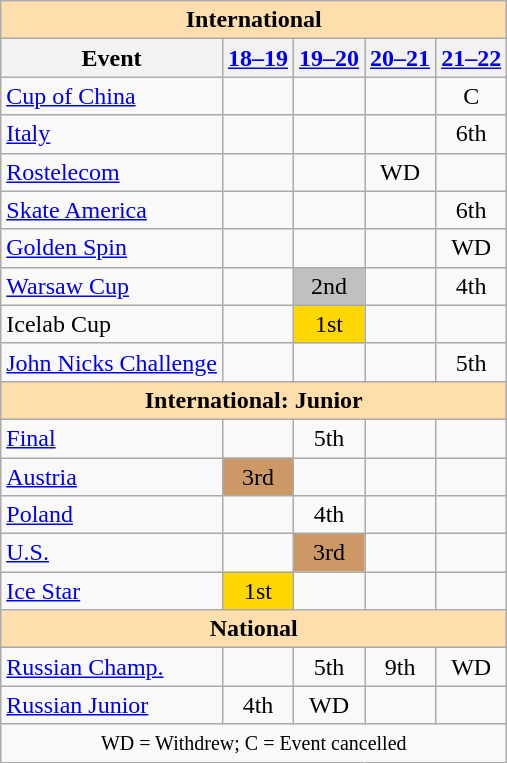<table class="wikitable" style="text-align:center">
<tr>
<th colspan="5" style="background-color: #ffdead; " align="center">International</th>
</tr>
<tr>
<th>Event</th>
<th><a href='#'>18–19</a></th>
<th><a href='#'>19–20</a></th>
<th><a href='#'>20–21</a></th>
<th><a href='#'>21–22</a></th>
</tr>
<tr>
<td align=left> <a href='#'>Cup of China</a></td>
<td></td>
<td></td>
<td></td>
<td>C</td>
</tr>
<tr>
<td align=left> <a href='#'>Italy</a></td>
<td></td>
<td></td>
<td></td>
<td>6th</td>
</tr>
<tr>
<td align=left> <a href='#'>Rostelecom</a></td>
<td></td>
<td></td>
<td>WD</td>
<td></td>
</tr>
<tr>
<td align=left> <a href='#'>Skate America</a></td>
<td></td>
<td></td>
<td></td>
<td>6th</td>
</tr>
<tr>
<td align=left> <a href='#'>Golden Spin</a></td>
<td></td>
<td></td>
<td></td>
<td>WD</td>
</tr>
<tr>
<td align=left> <a href='#'>Warsaw Cup</a></td>
<td></td>
<td bgcolor="silver">2nd</td>
<td></td>
<td>4th</td>
</tr>
<tr>
<td align=left>Icelab Cup</td>
<td></td>
<td bgcolor="gold">1st</td>
<td></td>
<td></td>
</tr>
<tr>
<td align=left><a href='#'>John Nicks Challenge</a></td>
<td></td>
<td></td>
<td></td>
<td>5th</td>
</tr>
<tr>
<th colspan="5" style="background-color: #ffdead; " align="center">International: Junior</th>
</tr>
<tr>
<td align=left> <a href='#'>Final</a></td>
<td></td>
<td>5th</td>
<td></td>
<td></td>
</tr>
<tr>
<td align=left> <a href='#'>Austria</a></td>
<td bgcolor="cc9966">3rd</td>
<td></td>
<td></td>
<td></td>
</tr>
<tr>
<td align=left> <a href='#'>Poland</a></td>
<td></td>
<td>4th</td>
<td></td>
<td></td>
</tr>
<tr>
<td align=left> <a href='#'>U.S.</a></td>
<td></td>
<td bgcolor="cc9966">3rd</td>
<td></td>
<td></td>
</tr>
<tr>
<td align=left><a href='#'>Ice Star</a></td>
<td bgcolor="gold">1st</td>
<td></td>
<td></td>
<td></td>
</tr>
<tr>
<th colspan="5" style="background-color: #ffdead; " align="center">National</th>
</tr>
<tr>
<td align=left><a href='#'>Russian Champ.</a></td>
<td></td>
<td>5th</td>
<td>9th</td>
<td>WD</td>
</tr>
<tr>
<td align=left><a href='#'>Russian Junior</a></td>
<td>4th</td>
<td>WD</td>
<td></td>
<td></td>
</tr>
<tr>
<td colspan="5" align="center"><small> WD = Withdrew; C = Event cancelled </small></td>
</tr>
</table>
